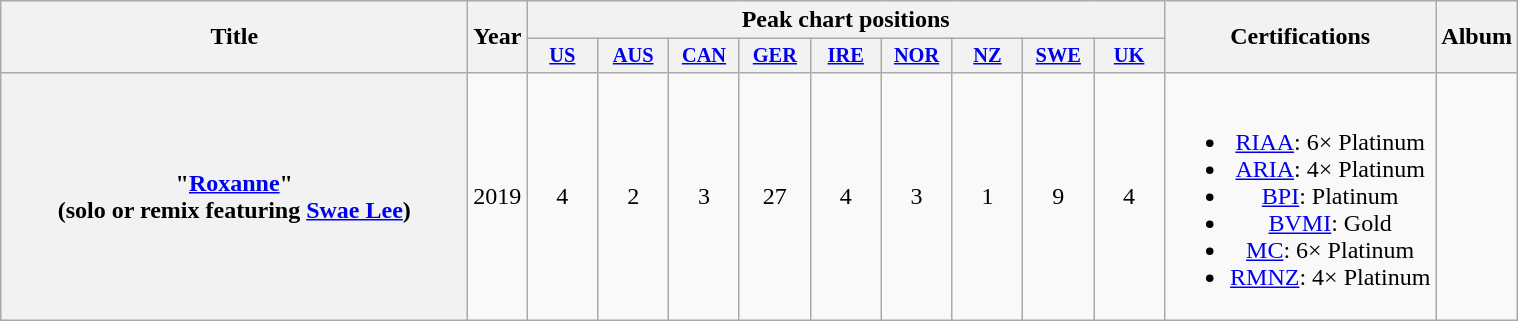<table class="wikitable plainrowheaders" style="text-align:center;">
<tr>
<th scope="col" rowspan="2" style="width:19em;">Title</th>
<th scope="col" rowspan="2" style="width:1em;">Year</th>
<th scope="col" colspan="9">Peak chart positions</th>
<th scope="col" rowspan="2">Certifications</th>
<th scope="col" rowspan="2">Album</th>
</tr>
<tr>
<th scope="col" style="width:3em;font-size:85%;"><a href='#'>US</a><br></th>
<th scope="col" style="width:3em;font-size:85%;"><a href='#'>AUS</a><br></th>
<th scope="col" style="width:3em;font-size:85%;"><a href='#'>CAN</a><br></th>
<th scope="col" style="width:3em;font-size:85%;"><a href='#'>GER</a><br></th>
<th scope="col" style="width:3em;font-size:85%;"><a href='#'>IRE</a><br></th>
<th scope="col" style="width:3em;font-size:85%;"><a href='#'>NOR</a><br></th>
<th scope="col" style="width:3em;font-size:85%;"><a href='#'>NZ</a><br></th>
<th scope="col" style="width:3em;font-size:85%;"><a href='#'>SWE</a><br></th>
<th scope="col" style="width:3em;font-size:85%;"><a href='#'>UK</a><br></th>
</tr>
<tr>
<th scope="row">"<a href='#'>Roxanne</a>"<br><span>(solo or remix featuring <a href='#'>Swae Lee</a>)</span></th>
<td rowspan="1">2019</td>
<td>4</td>
<td>2</td>
<td>3</td>
<td>27</td>
<td>4</td>
<td>3</td>
<td>1</td>
<td>9</td>
<td>4</td>
<td><br><ul><li><a href='#'>RIAA</a>: 6× Platinum</li><li><a href='#'>ARIA</a>: 4× Platinum</li><li><a href='#'>BPI</a>: Platinum</li><li><a href='#'>BVMI</a>: Gold</li><li><a href='#'>MC</a>: 6× Platinum</li><li><a href='#'>RMNZ</a>: 4× Platinum</li></ul></td>
<td></td>
</tr>
</table>
